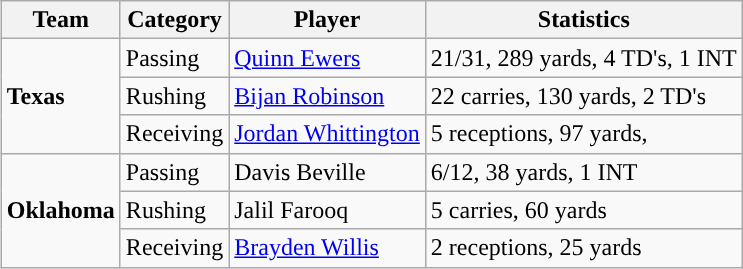<table class="wikitable" style="float: right;">
<tr>
<th>Team</th>
<th>Category</th>
<th>Player</th>
<th>Statistics</th>
</tr>
<tr>
<td rowspan=3><strong>Texas</strong></td>
<td>Passing</td>
<td><a href='#'>Quinn Ewers</a></td>
<td>21/31, 289 yards, 4 TD's, 1 INT</td>
</tr>
<tr>
<td>Rushing</td>
<td><a href='#'>Bijan Robinson</a></td>
<td>22 carries, 130 yards, 2 TD's</td>
</tr>
<tr>
<td>Receiving</td>
<td><a href='#'>Jordan Whittington</a></td>
<td>5 receptions, 97 yards,</td>
</tr>
<tr>
<td rowspan=3><strong>Oklahoma</strong></td>
<td>Passing</td>
<td>Davis Beville</td>
<td>6/12, 38 yards, 1 INT</td>
</tr>
<tr>
<td>Rushing</td>
<td>Jalil Farooq</td>
<td>5 carries, 60 yards</td>
</tr>
<tr>
<td>Receiving</td>
<td><a href='#'>Brayden Willis</a></td>
<td>2 receptions, 25 yards</td>
</tr>
</table>
